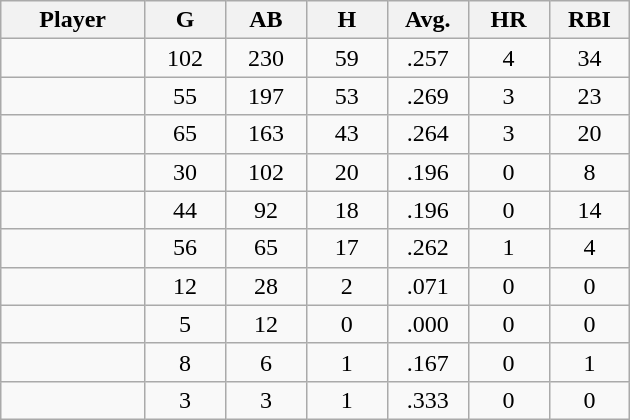<table class="wikitable sortable">
<tr>
<th bgcolor="#DDDDFF" width="16%">Player</th>
<th bgcolor="#DDDDFF" width="9%">G</th>
<th bgcolor="#DDDDFF" width="9%">AB</th>
<th bgcolor="#DDDDFF" width="9%">H</th>
<th bgcolor="#DDDDFF" width="9%">Avg.</th>
<th bgcolor="#DDDDFF" width="9%">HR</th>
<th bgcolor="#DDDDFF" width="9%">RBI</th>
</tr>
<tr align="center">
<td></td>
<td>102</td>
<td>230</td>
<td>59</td>
<td>.257</td>
<td>4</td>
<td>34</td>
</tr>
<tr align="center">
<td></td>
<td>55</td>
<td>197</td>
<td>53</td>
<td>.269</td>
<td>3</td>
<td>23</td>
</tr>
<tr align="center">
<td></td>
<td>65</td>
<td>163</td>
<td>43</td>
<td>.264</td>
<td>3</td>
<td>20</td>
</tr>
<tr align="center">
<td></td>
<td>30</td>
<td>102</td>
<td>20</td>
<td>.196</td>
<td>0</td>
<td>8</td>
</tr>
<tr align="center">
<td></td>
<td>44</td>
<td>92</td>
<td>18</td>
<td>.196</td>
<td>0</td>
<td>14</td>
</tr>
<tr align="center">
<td></td>
<td>56</td>
<td>65</td>
<td>17</td>
<td>.262</td>
<td>1</td>
<td>4</td>
</tr>
<tr align="center">
<td></td>
<td>12</td>
<td>28</td>
<td>2</td>
<td>.071</td>
<td>0</td>
<td>0</td>
</tr>
<tr align="center">
<td></td>
<td>5</td>
<td>12</td>
<td>0</td>
<td>.000</td>
<td>0</td>
<td>0</td>
</tr>
<tr align="center">
<td></td>
<td>8</td>
<td>6</td>
<td>1</td>
<td>.167</td>
<td>0</td>
<td>1</td>
</tr>
<tr align="center">
<td></td>
<td>3</td>
<td>3</td>
<td>1</td>
<td>.333</td>
<td>0</td>
<td>0</td>
</tr>
</table>
